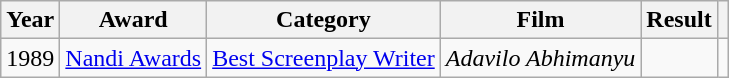<table class="wikitable">
<tr>
<th>Year</th>
<th>Award</th>
<th>Category</th>
<th>Film</th>
<th>Result</th>
<th></th>
</tr>
<tr>
<td>1989</td>
<td><a href='#'>Nandi Awards</a></td>
<td><a href='#'>Best Screenplay Writer</a></td>
<td><em>Adavilo Abhimanyu</em></td>
<td></td>
<td></td>
</tr>
</table>
